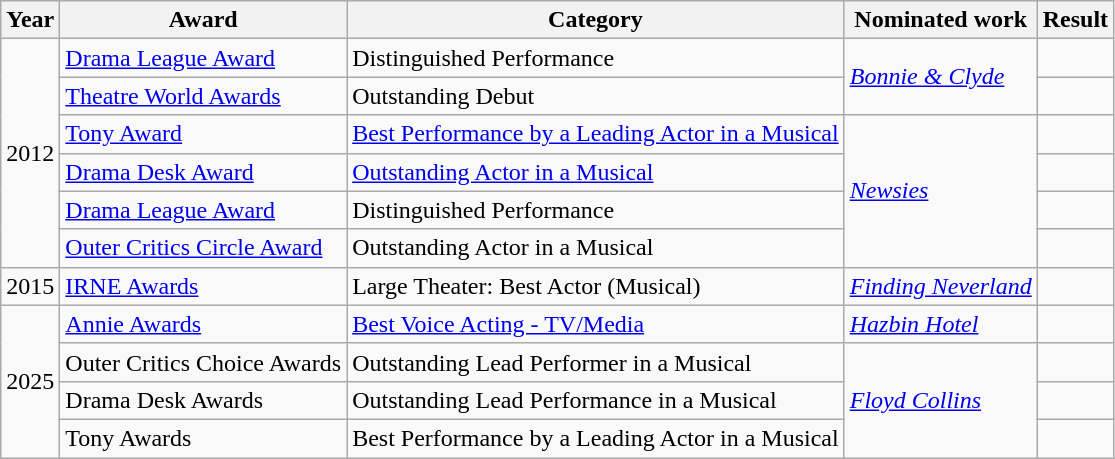<table class="wikitable" style="font-size:90%width:80%;">
<tr style="text-align:center;">
<th>Year</th>
<th>Award</th>
<th>Category</th>
<th>Nominated work</th>
<th>Result</th>
</tr>
<tr>
<td rowspan="6" style="text-align:center;">2012</td>
<td><a href='#'>Drama League Award</a></td>
<td>Distinguished Performance</td>
<td rowspan="2"><em><a href='#'>Bonnie & Clyde</a></em></td>
<td></td>
</tr>
<tr>
<td><a href='#'>Theatre World Awards</a></td>
<td>Outstanding Debut</td>
<td></td>
</tr>
<tr>
<td><a href='#'>Tony Award</a></td>
<td><a href='#'>Best Performance by a Leading Actor in a Musical</a></td>
<td rowspan="4"><em><a href='#'>Newsies</a></em></td>
<td></td>
</tr>
<tr>
<td><a href='#'>Drama Desk Award</a></td>
<td><a href='#'>Outstanding Actor in a Musical</a></td>
<td></td>
</tr>
<tr>
<td><a href='#'>Drama League Award</a></td>
<td>Distinguished Performance</td>
<td></td>
</tr>
<tr>
<td><a href='#'>Outer Critics Circle Award</a></td>
<td>Outstanding Actor in a Musical</td>
<td></td>
</tr>
<tr>
<td>2015</td>
<td><a href='#'>IRNE Awards</a></td>
<td>Large Theater: Best Actor (Musical)</td>
<td><em><a href='#'>Finding Neverland</a></em></td>
<td></td>
</tr>
<tr>
<td rowspan="4">2025</td>
<td><a href='#'>Annie Awards</a></td>
<td><a href='#'>Best Voice Acting - TV/Media</a></td>
<td><em><a href='#'>Hazbin Hotel</a></em></td>
<td></td>
</tr>
<tr>
<td>Outer Critics Choice Awards</td>
<td>Outstanding Lead Performer in a Musical</td>
<td rowspan="4"><em><a href='#'>Floyd Collins</a></em></td>
<td></td>
</tr>
<tr>
<td>Drama Desk Awards</td>
<td>Outstanding Lead Performance in a Musical</td>
<td></td>
</tr>
<tr>
<td>Tony Awards</td>
<td>Best Performance by a Leading Actor in a Musical</td>
<td></td>
</tr>
</table>
